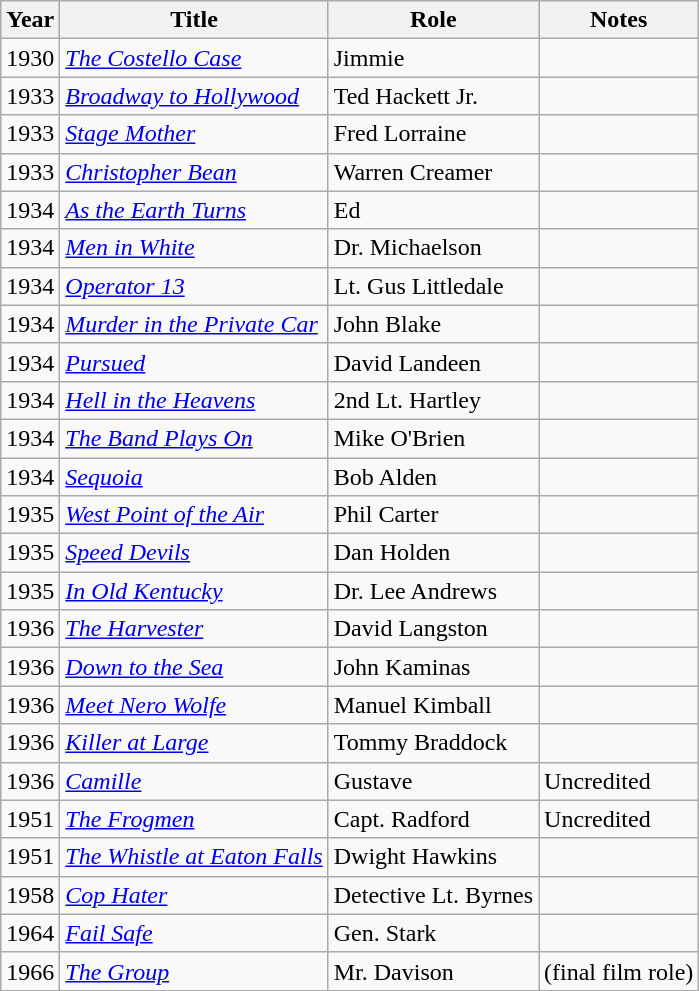<table class="wikitable">
<tr>
<th>Year</th>
<th>Title</th>
<th>Role</th>
<th>Notes</th>
</tr>
<tr>
<td>1930</td>
<td><em><a href='#'>The Costello Case</a></em></td>
<td>Jimmie</td>
<td></td>
</tr>
<tr>
<td>1933</td>
<td><em><a href='#'>Broadway to Hollywood</a></em></td>
<td>Ted Hackett Jr.</td>
<td></td>
</tr>
<tr>
<td>1933</td>
<td><em><a href='#'>Stage Mother</a></em></td>
<td>Fred Lorraine</td>
<td></td>
</tr>
<tr>
<td>1933</td>
<td><em><a href='#'>Christopher Bean</a></em></td>
<td>Warren Creamer</td>
<td></td>
</tr>
<tr>
<td>1934</td>
<td><em><a href='#'>As the Earth Turns</a></em></td>
<td>Ed</td>
<td></td>
</tr>
<tr>
<td>1934</td>
<td><em><a href='#'>Men in White</a></em></td>
<td>Dr. Michaelson</td>
<td></td>
</tr>
<tr>
<td>1934</td>
<td><em><a href='#'>Operator 13</a></em></td>
<td>Lt. Gus Littledale</td>
<td></td>
</tr>
<tr>
<td>1934</td>
<td><em><a href='#'>Murder in the Private Car</a></em></td>
<td>John Blake</td>
<td></td>
</tr>
<tr>
<td>1934</td>
<td><em><a href='#'>Pursued</a></em></td>
<td>David Landeen</td>
<td></td>
</tr>
<tr>
<td>1934</td>
<td><em><a href='#'>Hell in the Heavens</a></em></td>
<td>2nd Lt. Hartley</td>
<td></td>
</tr>
<tr>
<td>1934</td>
<td><em><a href='#'>The Band Plays On</a></em></td>
<td>Mike O'Brien</td>
<td></td>
</tr>
<tr>
<td>1934</td>
<td><em><a href='#'>Sequoia</a></em></td>
<td>Bob Alden</td>
<td></td>
</tr>
<tr>
<td>1935</td>
<td><em><a href='#'>West Point of the Air</a></em></td>
<td>Phil Carter</td>
<td></td>
</tr>
<tr>
<td>1935</td>
<td><em><a href='#'>Speed Devils</a></em></td>
<td>Dan Holden</td>
<td></td>
</tr>
<tr>
<td>1935</td>
<td><em><a href='#'>In Old Kentucky</a></em></td>
<td>Dr. Lee Andrews</td>
<td></td>
</tr>
<tr>
<td>1936</td>
<td><em><a href='#'>The Harvester</a></em></td>
<td>David Langston</td>
<td></td>
</tr>
<tr>
<td>1936</td>
<td><em><a href='#'>Down to the Sea</a></em></td>
<td>John Kaminas</td>
<td></td>
</tr>
<tr>
<td>1936</td>
<td><em><a href='#'>Meet Nero Wolfe</a></em></td>
<td>Manuel Kimball</td>
<td></td>
</tr>
<tr>
<td>1936</td>
<td><em><a href='#'>Killer at Large</a></em></td>
<td>Tommy Braddock</td>
<td></td>
</tr>
<tr>
<td>1936</td>
<td><em><a href='#'>Camille</a></em></td>
<td>Gustave</td>
<td>Uncredited</td>
</tr>
<tr>
<td>1951</td>
<td><em><a href='#'>The Frogmen</a></em></td>
<td>Capt. Radford</td>
<td>Uncredited</td>
</tr>
<tr>
<td>1951</td>
<td><em><a href='#'>The Whistle at Eaton Falls</a></em></td>
<td>Dwight Hawkins</td>
<td></td>
</tr>
<tr>
<td>1958</td>
<td><em><a href='#'>Cop Hater</a></em></td>
<td>Detective Lt. Byrnes</td>
<td></td>
</tr>
<tr>
<td>1964</td>
<td><em><a href='#'>Fail Safe</a></em></td>
<td>Gen. Stark</td>
<td></td>
</tr>
<tr>
<td>1966</td>
<td><em><a href='#'>The Group</a></em></td>
<td>Mr. Davison</td>
<td>(final film role)</td>
</tr>
</table>
